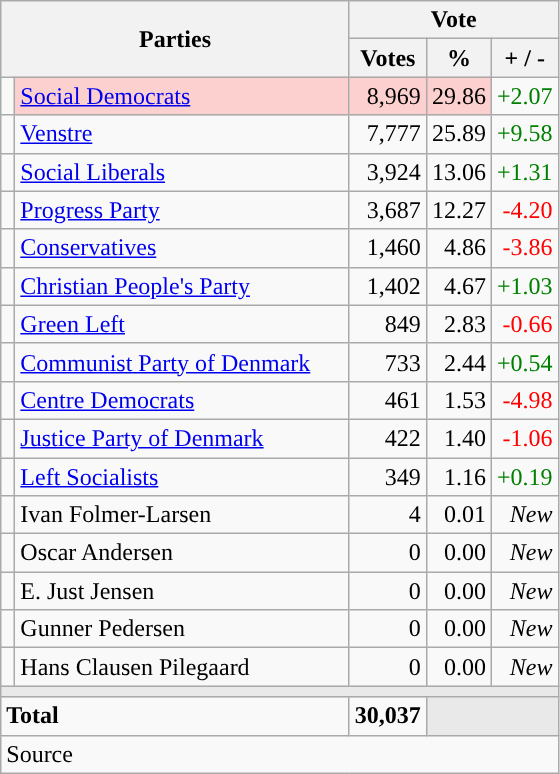<table class="wikitable" style="text-align:right;">
<tr>
<th style="text-align:centre;" rowspan="2" colspan="2" width="225">Parties</th>
<th colspan="3">Vote</th>
</tr>
<tr>
<th width="15">Votes</th>
<th width="15">%</th>
<th width="15">+ / -</th>
</tr>
<tr>
<td width="2" style="color:inherit;background:"></td>
<td bgcolor=#fbd0ce  align="left"><a href='#'>Social Democrats</a></td>
<td bgcolor=#fbd0ce>8,969</td>
<td bgcolor=#fbd0ce>29.86</td>
<td style=color:green;>+2.07</td>
</tr>
<tr>
<td width="2" style="color:inherit;background:"></td>
<td align="left"><a href='#'>Venstre</a></td>
<td>7,777</td>
<td>25.89</td>
<td style=color:green;>+9.58</td>
</tr>
<tr>
<td width="2" style="color:inherit;background:"></td>
<td align="left"><a href='#'>Social Liberals</a></td>
<td>3,924</td>
<td>13.06</td>
<td style=color:green;>+1.31</td>
</tr>
<tr>
<td width="2" style="color:inherit;background:"></td>
<td align="left"><a href='#'>Progress Party</a></td>
<td>3,687</td>
<td>12.27</td>
<td style=color:red;>-4.20</td>
</tr>
<tr>
<td width="2" style="color:inherit;background:"></td>
<td align="left"><a href='#'>Conservatives</a></td>
<td>1,460</td>
<td>4.86</td>
<td style=color:red;>-3.86</td>
</tr>
<tr>
<td width="2" style="color:inherit;background:"></td>
<td align="left"><a href='#'>Christian People's Party</a></td>
<td>1,402</td>
<td>4.67</td>
<td style=color:green;>+1.03</td>
</tr>
<tr>
<td width="2" style="color:inherit;background:"></td>
<td align="left"><a href='#'>Green Left</a></td>
<td>849</td>
<td>2.83</td>
<td style=color:red;>-0.66</td>
</tr>
<tr>
<td width="2" style="color:inherit;background:"></td>
<td align="left"><a href='#'>Communist Party of Denmark</a></td>
<td>733</td>
<td>2.44</td>
<td style=color:green;>+0.54</td>
</tr>
<tr>
<td width="2" style="color:inherit;background:"></td>
<td align="left"><a href='#'>Centre Democrats</a></td>
<td>461</td>
<td>1.53</td>
<td style=color:red;>-4.98</td>
</tr>
<tr>
<td width="2" style="color:inherit;background:"></td>
<td align="left"><a href='#'>Justice Party of Denmark</a></td>
<td>422</td>
<td>1.40</td>
<td style=color:red;>-1.06</td>
</tr>
<tr>
<td width="2" style="color:inherit;background:"></td>
<td align="left"><a href='#'>Left Socialists</a></td>
<td>349</td>
<td>1.16</td>
<td style=color:green;>+0.19</td>
</tr>
<tr>
<td width="2" style="color:inherit;background:"></td>
<td align="left">Ivan Folmer-Larsen</td>
<td>4</td>
<td>0.01</td>
<td><em>New</em></td>
</tr>
<tr>
<td width="2" style="color:inherit;background:"></td>
<td align="left">Oscar Andersen</td>
<td>0</td>
<td>0.00</td>
<td><em>New</em></td>
</tr>
<tr>
<td width="2" style="color:inherit;background:"></td>
<td align="left">E. Just Jensen</td>
<td>0</td>
<td>0.00</td>
<td><em>New</em></td>
</tr>
<tr>
<td width="2" style="color:inherit;background:"></td>
<td align="left">Gunner Pedersen</td>
<td>0</td>
<td>0.00</td>
<td><em>New</em></td>
</tr>
<tr>
<td width="2" style="color:inherit;background:"></td>
<td align="left">Hans Clausen Pilegaard</td>
<td>0</td>
<td>0.00</td>
<td><em>New</em></td>
</tr>
<tr>
<td colspan="7" bgcolor="#E9E9E9"></td>
</tr>
<tr>
<td align="left" colspan="2"><strong>Total</strong></td>
<td><strong>30,037</strong></td>
<td bgcolor="#E9E9E9" colspan="2"></td>
</tr>
<tr>
<td align="left" colspan="6">Source</td>
</tr>
</table>
